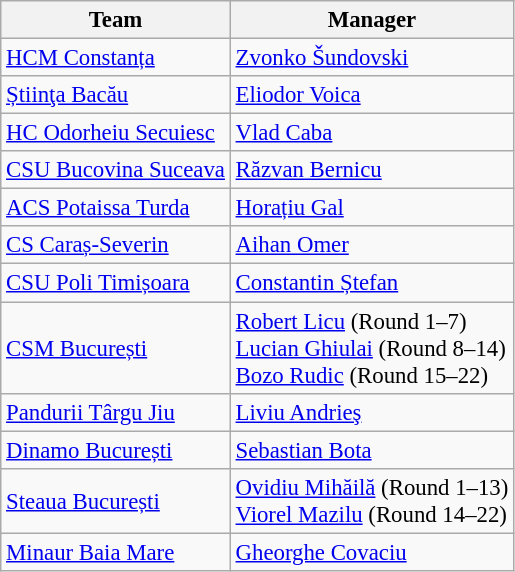<table class="wikitable sortable" style="font-size:95%;">
<tr>
<th>Team</th>
<th>Manager</th>
</tr>
<tr>
<td><a href='#'>HCM Constanța</a></td>
<td> <a href='#'>Zvonko Šundovski</a></td>
</tr>
<tr>
<td><a href='#'>Știinţa Bacău</a></td>
<td> <a href='#'>Eliodor Voica</a></td>
</tr>
<tr>
<td><a href='#'>HC Odorheiu Secuiesc</a></td>
<td> <a href='#'>Vlad Caba</a></td>
</tr>
<tr>
<td><a href='#'>CSU Bucovina Suceava</a></td>
<td> <a href='#'>Răzvan Bernicu</a></td>
</tr>
<tr>
<td><a href='#'>ACS Potaissa Turda</a></td>
<td> <a href='#'>Horațiu Gal</a></td>
</tr>
<tr>
<td><a href='#'>CS Caraș-Severin</a></td>
<td> <a href='#'>Aihan Omer</a></td>
</tr>
<tr>
<td><a href='#'>CSU Poli Timișoara</a></td>
<td> <a href='#'>Constantin Ștefan</a></td>
</tr>
<tr>
<td><a href='#'>CSM București</a></td>
<td> <a href='#'>Robert Licu</a> (Round 1–7) <br>  <a href='#'>Lucian Ghiulai</a> (Round 8–14) <br>  <a href='#'>Bozo Rudic</a> (Round 15–22)</td>
</tr>
<tr>
<td><a href='#'>Pandurii Târgu Jiu</a></td>
<td> <a href='#'>Liviu Andrieş</a></td>
</tr>
<tr>
<td><a href='#'>Dinamo București</a></td>
<td> <a href='#'>Sebastian Bota</a></td>
</tr>
<tr>
<td><a href='#'>Steaua București</a></td>
<td> <a href='#'>Ovidiu Mihăilă</a> (Round 1–13) <br> <a href='#'>Viorel Mazilu</a> (Round 14–22)</td>
</tr>
<tr>
<td><a href='#'>Minaur Baia Mare</a></td>
<td> <a href='#'>Gheorghe Covaciu</a></td>
</tr>
</table>
